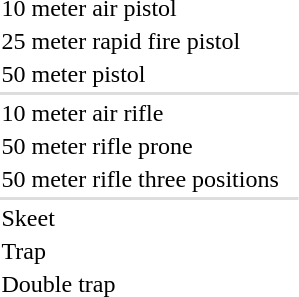<table>
<tr>
<td>10 meter air pistol <br></td>
<td> </td>
<td></td>
<td></td>
</tr>
<tr>
<td>25 meter rapid fire pistol <br></td>
<td></td>
<td></td>
<td></td>
</tr>
<tr>
<td>50 meter pistol <br></td>
<td> </td>
<td></td>
<td></td>
</tr>
<tr bgcolor=#DDDDDD>
<td colspan=7></td>
</tr>
<tr>
<td>10 meter air rifle <br></td>
<td> </td>
<td></td>
<td></td>
</tr>
<tr>
<td>50 meter rifle prone <br></td>
<td> </td>
<td></td>
<td></td>
</tr>
<tr>
<td>50 meter rifle three positions <br></td>
<td> </td>
<td></td>
<td></td>
</tr>
<tr bgcolor=#DDDDDD>
<td colspan=7></td>
</tr>
<tr>
<td>Skeet <br></td>
<td></td>
<td></td>
<td></td>
</tr>
<tr>
<td>Trap <br></td>
<td></td>
<td></td>
<td></td>
</tr>
<tr>
<td>Double trap <br></td>
<td></td>
<td></td>
<td></td>
</tr>
<tr>
</tr>
</table>
